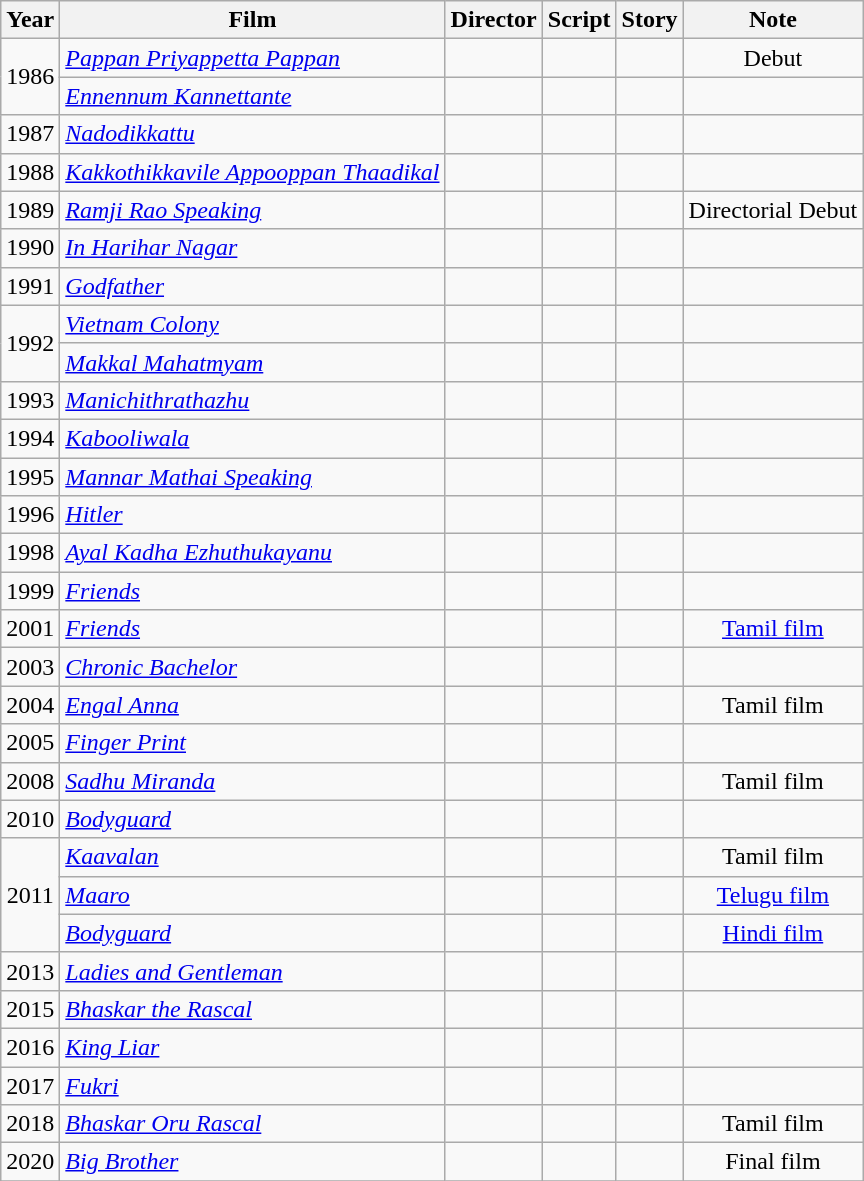<table class="wikitable sortable">
<tr>
<th>Year</th>
<th>Film</th>
<th>Director</th>
<th>Script</th>
<th>Story</th>
<th>Note</th>
</tr>
<tr style="text-align:center;">
<td rowspan="2">1986</td>
<td style="text-align:left;"><em><a href='#'>Pappan Priyappetta Pappan</a></em></td>
<td></td>
<td></td>
<td></td>
<td>Debut</td>
</tr>
<tr style="text-align:center;">
<td style="text-align:left;"><em><a href='#'>Ennennum Kannettante</a></em></td>
<td></td>
<td></td>
<td></td>
<td></td>
</tr>
<tr style="text-align:center;">
<td>1987</td>
<td style="text-align:left;"><em><a href='#'>Nadodikkattu</a></em></td>
<td></td>
<td></td>
<td></td>
<td></td>
</tr>
<tr style="text-align:center;">
<td>1988</td>
<td style="text-align:left;"><em><a href='#'>Kakkothikkavile Appooppan Thaadikal</a></em></td>
<td></td>
<td></td>
<td></td>
<td></td>
</tr>
<tr style="text-align:center;">
<td>1989</td>
<td style="text-align:left;"><em><a href='#'>Ramji Rao Speaking</a></em></td>
<td></td>
<td></td>
<td></td>
<td>Directorial Debut</td>
</tr>
<tr style="text-align:center;">
<td>1990</td>
<td style="text-align:left;"><em><a href='#'>In Harihar Nagar</a></em></td>
<td></td>
<td></td>
<td></td>
<td></td>
</tr>
<tr style="text-align:center;">
<td>1991</td>
<td style="text-align:left;"><em><a href='#'>Godfather</a></em></td>
<td></td>
<td></td>
<td></td>
<td></td>
</tr>
<tr style="text-align:center;">
<td rowspan="2">1992</td>
<td style="text-align:left;"><em><a href='#'>Vietnam Colony</a></em></td>
<td></td>
<td></td>
<td></td>
<td></td>
</tr>
<tr style="text-align:center;">
<td style="text-align:left;"><em><a href='#'>Makkal Mahatmyam</a></em></td>
<td></td>
<td></td>
<td></td>
<td></td>
</tr>
<tr style="text-align:center;">
<td>1993</td>
<td style="text-align:left;"><em><a href='#'>Manichithrathazhu</a></em></td>
<td></td>
<td></td>
<td></td>
<td></td>
</tr>
<tr style="text-align:center;">
<td>1994</td>
<td style="text-align:left;"><em><a href='#'>Kabooliwala</a></em></td>
<td></td>
<td></td>
<td></td>
<td></td>
</tr>
<tr style="text-align:center;">
<td>1995</td>
<td style="text-align:left;"><em><a href='#'>Mannar Mathai Speaking</a></em></td>
<td></td>
<td></td>
<td></td>
<td></td>
</tr>
<tr style="text-align:center;">
<td>1996</td>
<td style="text-align:left;"><em><a href='#'>Hitler</a></em></td>
<td></td>
<td></td>
<td></td>
<td></td>
</tr>
<tr style="text-align:center;">
<td>1998</td>
<td style="text-align:left;"><em><a href='#'>Ayal Kadha Ezhuthukayanu</a></em></td>
<td></td>
<td></td>
<td></td>
<td></td>
</tr>
<tr style="text-align:center;">
<td>1999</td>
<td style="text-align:left;"><em><a href='#'>Friends</a></em></td>
<td></td>
<td></td>
<td></td>
<td></td>
</tr>
<tr style="text-align:center;">
<td>2001</td>
<td style="text-align:left;"><em><a href='#'>Friends</a></em></td>
<td></td>
<td></td>
<td></td>
<td><a href='#'>Tamil film</a></td>
</tr>
<tr style="text-align:center;">
<td>2003</td>
<td style="text-align:left;"><em><a href='#'>Chronic Bachelor</a></em></td>
<td></td>
<td></td>
<td></td>
<td></td>
</tr>
<tr style="text-align:center;">
<td>2004</td>
<td style="text-align:left;"><em><a href='#'>Engal Anna</a></em></td>
<td></td>
<td></td>
<td></td>
<td>Tamil film</td>
</tr>
<tr style="text-align:center;">
<td>2005</td>
<td style="text-align:left;"><em><a href='#'>Finger Print</a></em></td>
<td></td>
<td></td>
<td></td>
<td></td>
</tr>
<tr style="text-align:center;">
<td>2008</td>
<td style="text-align:left;"><em><a href='#'>Sadhu Miranda</a></em></td>
<td></td>
<td></td>
<td></td>
<td>Tamil film</td>
</tr>
<tr style="text-align:center;">
<td>2010</td>
<td style="text-align:left;"><em><a href='#'>Bodyguard</a></em></td>
<td></td>
<td></td>
<td></td>
<td></td>
</tr>
<tr style="text-align:center;">
<td rowspan="3">2011</td>
<td style="text-align:left;"><em><a href='#'>Kaavalan</a></em></td>
<td></td>
<td></td>
<td></td>
<td>Tamil film</td>
</tr>
<tr style="text-align:center;">
<td style="text-align:left;"><em><a href='#'>Maaro</a></em></td>
<td></td>
<td></td>
<td></td>
<td><a href='#'>Telugu film</a></td>
</tr>
<tr style="text-align:center;">
<td style="text-align:left;"><em><a href='#'>Bodyguard</a></em></td>
<td></td>
<td></td>
<td></td>
<td><a href='#'>Hindi film</a></td>
</tr>
<tr style="text-align:center;">
<td>2013</td>
<td style="text-align:left;"><em><a href='#'>Ladies and Gentleman</a></em></td>
<td></td>
<td></td>
<td></td>
<td></td>
</tr>
<tr style="text-align:center;">
<td>2015</td>
<td style="text-align:left;"><em><a href='#'>Bhaskar the Rascal</a></em></td>
<td></td>
<td></td>
<td></td>
<td></td>
</tr>
<tr style="text-align:center;">
<td>2016</td>
<td style="text-align:left;"><em><a href='#'>King Liar</a></em></td>
<td></td>
<td></td>
<td></td>
<td></td>
</tr>
<tr style="text-align:center;">
<td>2017</td>
<td style="text-align:left;"><em><a href='#'>Fukri</a></em></td>
<td></td>
<td></td>
<td></td>
<td></td>
</tr>
<tr style="text-align:center;">
<td>2018</td>
<td style="text-align:left;"><em><a href='#'>Bhaskar Oru Rascal</a></em></td>
<td></td>
<td></td>
<td></td>
<td>Tamil film</td>
</tr>
<tr style="text-align:center;">
<td>2020</td>
<td style="text-align:left;"><em><a href='#'>Big Brother</a></em></td>
<td></td>
<td></td>
<td></td>
<td>Final film</td>
</tr>
<tr>
</tr>
</table>
